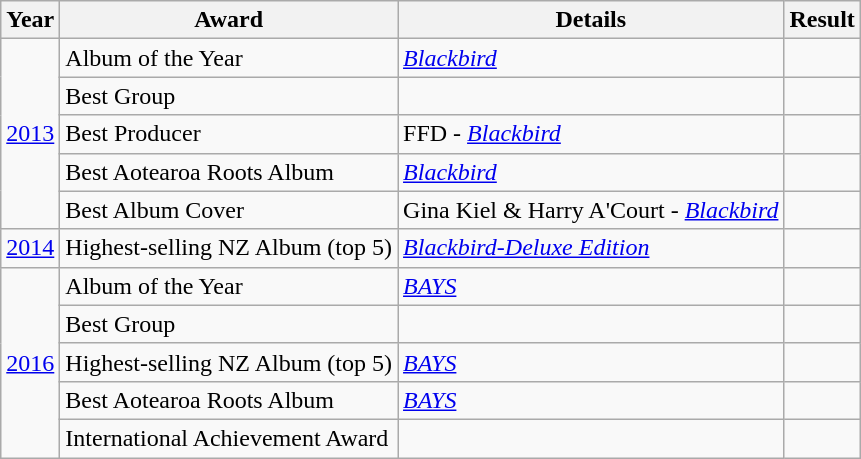<table class="wikitable sortable">
<tr>
<th>Year</th>
<th>Award</th>
<th>Details</th>
<th>Result</th>
</tr>
<tr>
<td rowspan=5><a href='#'>2013</a></td>
<td>Album of the Year</td>
<td><em><a href='#'>Blackbird</a></em></td>
<td></td>
</tr>
<tr>
<td>Best Group</td>
<td></td>
<td></td>
</tr>
<tr>
<td>Best Producer</td>
<td>FFD - <em><a href='#'>Blackbird</a></em></td>
<td></td>
</tr>
<tr>
<td>Best Aotearoa Roots Album</td>
<td><em><a href='#'>Blackbird</a></em></td>
<td></td>
</tr>
<tr>
<td>Best Album Cover</td>
<td>Gina Kiel & Harry A'Court - <em><a href='#'>Blackbird</a></em></td>
<td></td>
</tr>
<tr>
<td><a href='#'>2014</a></td>
<td>Highest-selling NZ Album (top 5)</td>
<td><em><a href='#'>Blackbird-Deluxe Edition</a></em></td>
<td></td>
</tr>
<tr>
<td rowspan=5><a href='#'>2016</a></td>
<td>Album of the Year</td>
<td><em><a href='#'>BAYS</a></em></td>
<td></td>
</tr>
<tr>
<td>Best Group</td>
<td></td>
<td></td>
</tr>
<tr>
<td>Highest-selling NZ Album (top 5)</td>
<td><em><a href='#'>BAYS</a></em></td>
<td></td>
</tr>
<tr>
<td>Best Aotearoa Roots Album</td>
<td><em><a href='#'>BAYS</a></em></td>
<td></td>
</tr>
<tr>
<td>International Achievement Award</td>
<td></td>
<td></td>
</tr>
</table>
